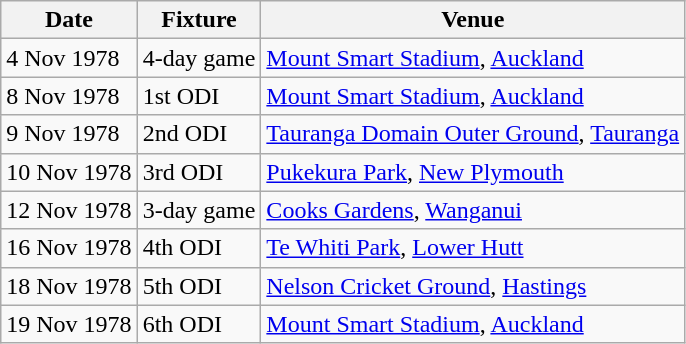<table class="wikitable" border="1">
<tr>
<th>Date</th>
<th>Fixture</th>
<th>Venue</th>
</tr>
<tr>
<td>4 Nov 1978</td>
<td>4-day game</td>
<td><a href='#'>Mount Smart Stadium</a>, <a href='#'>Auckland</a></td>
</tr>
<tr>
<td>8 Nov 1978</td>
<td>1st ODI</td>
<td><a href='#'>Mount Smart Stadium</a>, <a href='#'>Auckland</a></td>
</tr>
<tr>
<td>9 Nov 1978</td>
<td>2nd ODI</td>
<td><a href='#'>Tauranga Domain Outer Ground</a>, <a href='#'>Tauranga</a></td>
</tr>
<tr>
<td>10 Nov 1978</td>
<td>3rd ODI</td>
<td><a href='#'>Pukekura Park</a>, <a href='#'>New Plymouth</a></td>
</tr>
<tr>
<td>12 Nov 1978</td>
<td>3-day game</td>
<td><a href='#'>Cooks Gardens</a>, <a href='#'>Wanganui</a></td>
</tr>
<tr>
<td>16 Nov 1978</td>
<td>4th ODI</td>
<td><a href='#'>Te Whiti Park</a>, <a href='#'>Lower Hutt</a></td>
</tr>
<tr>
<td>18 Nov 1978</td>
<td>5th ODI</td>
<td><a href='#'>Nelson Cricket Ground</a>, <a href='#'>Hastings</a></td>
</tr>
<tr>
<td>19 Nov 1978</td>
<td>6th ODI</td>
<td><a href='#'>Mount Smart Stadium</a>, <a href='#'>Auckland</a></td>
</tr>
</table>
